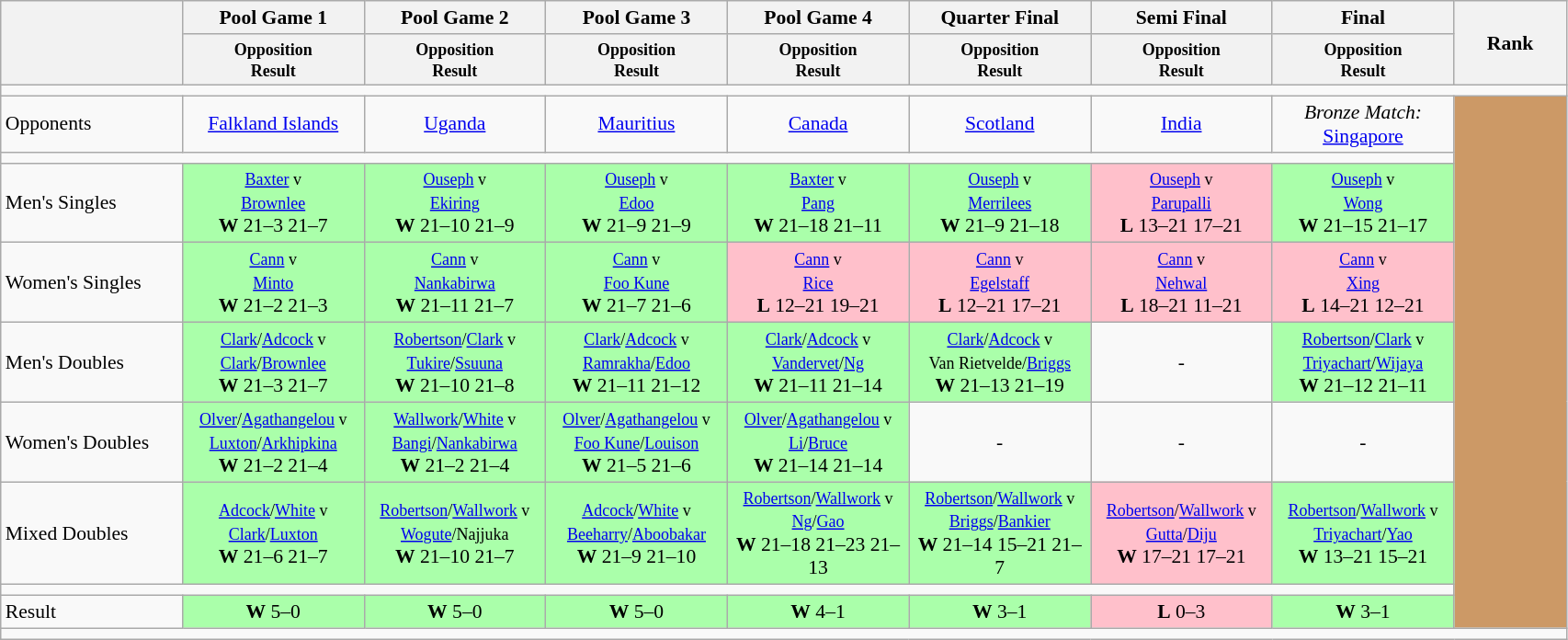<table class=wikitable style="font-size:90%">
<tr>
<th rowspan="2" style="width:125px;"></th>
<th width=125>Pool Game 1</th>
<th width=125>Pool Game 2</th>
<th width=125>Pool Game 3</th>
<th width=125>Pool Game 4</th>
<th width=125>Quarter Final</th>
<th width=125>Semi Final</th>
<th width=125>Final</th>
<th rowspan="2" style="width:75px;">Rank</th>
</tr>
<tr>
<th style="line-height:1em"><small>Opposition<br>Result</small></th>
<th style="line-height:1em"><small>Opposition<br>Result</small></th>
<th style="line-height:1em"><small>Opposition<br>Result</small></th>
<th style="line-height:1em"><small>Opposition<br>Result</small></th>
<th style="line-height:1em"><small>Opposition<br>Result</small></th>
<th style="line-height:1em"><small>Opposition<br>Result</small></th>
<th style="line-height:1em"><small>Opposition<br>Result</small></th>
</tr>
<tr>
<td colspan="9" style="height:1px;;"></td>
</tr>
<tr>
<td>Opponents</td>
<td style="text-align:center;"> <a href='#'>Falkland Islands</a></td>
<td style="text-align:center;"> <a href='#'>Uganda</a></td>
<td style="text-align:center;"> <a href='#'>Mauritius</a></td>
<td style="text-align:center;"> <a href='#'>Canada</a></td>
<td style="text-align:center;"> <a href='#'>Scotland</a></td>
<td style="text-align:center;"> <a href='#'>India</a></td>
<td style="text-align:center;"><em>Bronze Match:</em><br> <a href='#'>Singapore</a></td>
<td rowspan="9" style="text-align:center; background:#c96;"></td>
</tr>
<tr>
<td colspan="8" style="height:1px;;"></td>
</tr>
<tr>
<td>Men's Singles</td>
<td style="text-align:center; background:#afa;"><small> <a href='#'>Baxter</a> v<br> <a href='#'>Brownlee</a></small><br><strong>W</strong> 21–3 21–7</td>
<td style="text-align:center; background:#afa;"><small> <a href='#'>Ouseph</a> v<br> <a href='#'>Ekiring</a></small><br><strong>W</strong> 21–10 21–9</td>
<td style="text-align:center; background:#afa;"><small> <a href='#'>Ouseph</a> v<br> <a href='#'>Edoo</a></small><br><strong>W</strong> 21–9 21–9</td>
<td style="text-align:center; background:#afa;"><small> <a href='#'>Baxter</a> v<br> <a href='#'>Pang</a></small><br><strong>W</strong> 21–18 21–11</td>
<td style="text-align:center; background:#afa;"><small> <a href='#'>Ouseph</a> v<br> <a href='#'>Merrilees</a></small><br><strong>W</strong> 21–9 21–18</td>
<td style="text-align:center; background:pink;"><small> <a href='#'>Ouseph</a> v<br> <a href='#'>Parupalli</a></small><br><strong>L</strong> 13–21 17–21</td>
<td style="text-align:center; background:#afa;"><small> <a href='#'>Ouseph</a> v<br> <a href='#'>Wong</a></small><br><strong>W</strong> 21–15 21–17</td>
</tr>
<tr>
<td>Women's Singles</td>
<td style="text-align:center; background:#afa;"><small> <a href='#'>Cann</a> v<br> <a href='#'>Minto</a></small><br><strong>W</strong> 21–2 21–3</td>
<td style="text-align:center; background:#afa;"><small> <a href='#'>Cann</a> v<br> <a href='#'>Nankabirwa</a></small><br><strong>W</strong> 21–11 21–7</td>
<td style="text-align:center; background:#afa;"><small> <a href='#'>Cann</a> v<br> <a href='#'>Foo Kune</a></small><br><strong>W</strong> 21–7 21–6</td>
<td style="text-align:center; background:pink;"><small> <a href='#'>Cann</a> v<br> <a href='#'>Rice</a></small><br><strong>L</strong> 12–21 19–21</td>
<td style="text-align:center; background:pink;"><small> <a href='#'>Cann</a> v<br> <a href='#'>Egelstaff</a></small><br><strong>L</strong> 12–21 17–21</td>
<td style="text-align:center; background:pink;"><small> <a href='#'>Cann</a> v<br> <a href='#'>Nehwal</a></small><br><strong>L</strong> 18–21 11–21</td>
<td style="text-align:center; background:pink;"><small> <a href='#'>Cann</a> v<br> <a href='#'>Xing</a></small><br><strong>L</strong> 14–21 12–21</td>
</tr>
<tr>
<td>Men's Doubles</td>
<td style="text-align:center; background:#afa;"><small> <a href='#'>Clark</a>/<a href='#'>Adcock</a> v<br> <a href='#'>Clark</a>/<a href='#'>Brownlee</a></small><br><strong>W</strong> 21–3 21–7</td>
<td style="text-align:center; background:#afa;"><small> <a href='#'>Robertson</a>/<a href='#'>Clark</a> v<br> <a href='#'>Tukire</a>/<a href='#'>Ssuuna</a></small><br><strong>W</strong> 21–10 21–8</td>
<td style="text-align:center; background:#afa;"><small> <a href='#'>Clark</a>/<a href='#'>Adcock</a> v<br> <a href='#'>Ramrakha</a>/<a href='#'>Edoo</a></small><br><strong>W</strong> 21–11 21–12</td>
<td style="text-align:center; background:#afa;"><small> <a href='#'>Clark</a>/<a href='#'>Adcock</a> v<br> <a href='#'>Vandervet</a>/<a href='#'>Ng</a></small><br><strong>W</strong> 21–11 21–14</td>
<td style="text-align:center; background:#afa;"><small> <a href='#'>Clark</a>/<a href='#'>Adcock</a> v<br> Van Rietvelde/<a href='#'>Briggs</a></small><br><strong>W</strong> 21–13 21–19</td>
<td style="text-align:center;">-</td>
<td style="text-align:center; background:#afa;"><small> <a href='#'>Robertson</a>/<a href='#'>Clark</a> v<br> <a href='#'>Triyachart</a>/<a href='#'>Wijaya</a></small><br><strong>W</strong> 21–12 21–11</td>
</tr>
<tr>
<td>Women's Doubles</td>
<td style="text-align:center; background:#afa;"><small> <a href='#'>Olver</a>/<a href='#'>Agathangelou</a> v<br> <a href='#'>Luxton</a>/<a href='#'>Arkhipkina</a></small><br><strong>W</strong> 21–2 21–4</td>
<td style="text-align:center; background:#afa;"><small> <a href='#'>Wallwork</a>/<a href='#'>White</a> v<br> <a href='#'>Bangi</a>/<a href='#'>Nankabirwa</a></small><br><strong>W</strong> 21–2 21–4</td>
<td style="text-align:center; background:#afa;"><small> <a href='#'>Olver</a>/<a href='#'>Agathangelou</a> v<br> <a href='#'>Foo Kune</a>/<a href='#'>Louison</a></small><br><strong>W</strong> 21–5 21–6</td>
<td style="text-align:center; background:#afa;"><small> <a href='#'>Olver</a>/<a href='#'>Agathangelou</a> v<br> <a href='#'>Li</a>/<a href='#'>Bruce</a></small><br><strong>W</strong> 21–14 21–14</td>
<td style="text-align:center;">-</td>
<td style="text-align:center;">-</td>
<td style="text-align:center;">-</td>
</tr>
<tr>
<td>Mixed Doubles</td>
<td style="text-align:center; background:#afa;"><small> <a href='#'>Adcock</a>/<a href='#'>White</a> v<br> <a href='#'>Clark</a>/<a href='#'>Luxton</a></small><br><strong>W</strong> 21–6 21–7</td>
<td style="text-align:center; background:#afa;"><small> <a href='#'>Robertson</a>/<a href='#'>Wallwork</a> v<br> <a href='#'>Wogute</a>/Najjuka</small><br><strong>W</strong> 21–10 21–7</td>
<td style="text-align:center; background:#afa;"><small> <a href='#'>Adcock</a>/<a href='#'>White</a> v<br> <a href='#'>Beeharry</a>/<a href='#'>Aboobakar</a></small><br><strong>W</strong> 21–9 21–10</td>
<td style="text-align:center; background:#afa;"><small> <a href='#'>Robertson</a>/<a href='#'>Wallwork</a> v<br> <a href='#'>Ng</a>/<a href='#'>Gao</a></small><br><strong>W</strong> 21–18 21–23 21–13</td>
<td style="text-align:center; background:#afa;"><small> <a href='#'>Robertson</a>/<a href='#'>Wallwork</a> v<br> <a href='#'>Briggs</a>/<a href='#'>Bankier</a></small><br><strong>W</strong> 21–14 15–21 21–7</td>
<td style="text-align:center; background:pink;"><small> <a href='#'>Robertson</a>/<a href='#'>Wallwork</a> v<br> <a href='#'>Gutta</a>/<a href='#'>Diju</a></small><br><strong>W</strong> 17–21 17–21</td>
<td style="text-align:center; background:#afa;"><small> <a href='#'>Robertson</a>/<a href='#'>Wallwork</a> v<br> <a href='#'>Triyachart</a>/<a href='#'>Yao</a></small><br><strong>W</strong> 13–21 15–21</td>
</tr>
<tr>
<td colspan="8" style="height:1px;;"></td>
</tr>
<tr>
<td>Result</td>
<td style="text-align:center; background:#afa;"><strong>W</strong> 5–0</td>
<td style="text-align:center; background:#afa;"><strong>W</strong> 5–0</td>
<td style="text-align:center; background:#afa;"><strong>W</strong> 5–0</td>
<td style="text-align:center; background:#afa;"><strong>W</strong> 4–1</td>
<td style="text-align:center; background:#afa;"><strong>W</strong> 3–1</td>
<td style="text-align:center; background:pink;"><strong>L</strong> 0–3</td>
<td style="text-align:center; background:#afa;"><strong>W</strong> 3–1</td>
</tr>
<tr>
<td colspan="9" style="height:1px;;"></td>
</tr>
</table>
